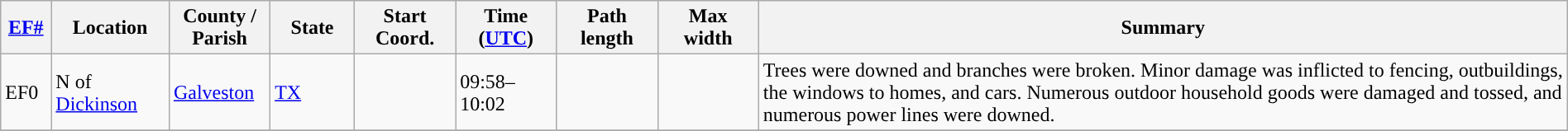<table class="wikitable sortable" style="width:100%;">
<tr>
<th scope="col"  style="width:3%; text-align:center;"><a href='#'>EF#</a></th>
<th scope="col"  style="width:7%; text-align:center;" class="unsortable">Location</th>
<th scope="col"  style="width:6%; text-align:center;" class="unsortable">County / Parish</th>
<th scope="col"  style="width:5%; text-align:center;">State</th>
<th scope="col"  style="width:6%; text-align:center;">Start Coord.</th>
<th scope="col"  style="width:6%; text-align:center;">Time (<a href='#'>UTC</a>)</th>
<th scope="col"  style="width:6%; text-align:center;">Path length</th>
<th scope="col"  style="width:6%; text-align:center;">Max width</th>
<th scope="col" class="unsortable" style="width:48%; text-align:center;">Summary</th>
</tr>
<tr>
<td>EF0</td>
<td>N of <a href='#'>Dickinson</a></td>
<td><a href='#'>Galveston</a></td>
<td><a href='#'>TX</a></td>
<td></td>
<td>09:58–10:02</td>
<td></td>
<td></td>
<td>Trees were downed and branches were broken. Minor damage was inflicted to fencing, outbuildings, the windows to homes, and cars. Numerous outdoor household goods were damaged and tossed, and numerous power lines were downed.</td>
</tr>
<tr>
</tr>
</table>
